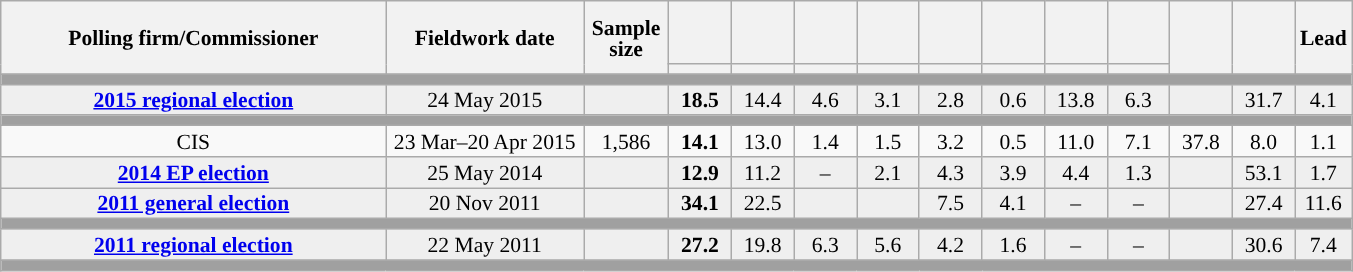<table class="wikitable collapsible collapsed" style="text-align:center; font-size:90%; line-height:14px;">
<tr style="height:42px;">
<th style="width:250px;" rowspan="2">Polling firm/Commissioner</th>
<th style="width:125px;" rowspan="2">Fieldwork date</th>
<th style="width:50px;" rowspan="2">Sample size</th>
<th style="width:35px;"></th>
<th style="width:35px;"></th>
<th style="width:35px;"></th>
<th style="width:35px;"></th>
<th style="width:35px;"></th>
<th style="width:35px;"></th>
<th style="width:35px;"></th>
<th style="width:35px;"></th>
<th style="width:35px;" rowspan="2"></th>
<th style="width:35px;" rowspan="2"></th>
<th style="width:30px;" rowspan="2">Lead</th>
</tr>
<tr>
<th style="color:inherit;background:"></th>
<th style="color:inherit;background:"></th>
<th style="color:inherit;background:"></th>
<th style="color:inherit;background:"></th>
<th style="color:inherit;background:"></th>
<th style="color:inherit;background:"></th>
<th style="color:inherit;background:"></th>
<th style="color:inherit;background:"></th>
</tr>
<tr>
<td colspan="14" style="background:#A0A0A0"></td>
</tr>
<tr style="background:#EFEFEF;">
<td><strong><a href='#'>2015 regional election</a></strong></td>
<td>24 May 2015</td>
<td></td>
<td><strong>18.5</strong></td>
<td>14.4</td>
<td>4.6</td>
<td>3.1</td>
<td>2.8</td>
<td>0.6</td>
<td>13.8</td>
<td>6.3</td>
<td></td>
<td>31.7</td>
<td style="background:">4.1</td>
</tr>
<tr>
<td colspan="14" style="background:#A0A0A0"></td>
</tr>
<tr>
<td>CIS</td>
<td>23 Mar–20 Apr 2015</td>
<td>1,586</td>
<td><strong>14.1</strong></td>
<td>13.0</td>
<td>1.4</td>
<td>1.5</td>
<td>3.2</td>
<td>0.5</td>
<td>11.0</td>
<td>7.1</td>
<td>37.8</td>
<td>8.0</td>
<td style="background:">1.1</td>
</tr>
<tr style="background:#EFEFEF;">
<td><strong><a href='#'>2014 EP election</a></strong></td>
<td>25 May 2014</td>
<td></td>
<td><strong>12.9</strong></td>
<td>11.2</td>
<td>–</td>
<td>2.1</td>
<td>4.3</td>
<td>3.9</td>
<td>4.4</td>
<td>1.3</td>
<td></td>
<td>53.1</td>
<td style="background:">1.7</td>
</tr>
<tr style="background:#EFEFEF;">
<td><strong><a href='#'>2011 general election</a></strong></td>
<td>20 Nov 2011</td>
<td></td>
<td><strong>34.1</strong></td>
<td>22.5</td>
<td></td>
<td></td>
<td>7.5</td>
<td>4.1</td>
<td>–</td>
<td>–</td>
<td></td>
<td>27.4</td>
<td style="background:">11.6</td>
</tr>
<tr>
<td colspan="14" style="background:#A0A0A0"></td>
</tr>
<tr style="background:#EFEFEF;">
<td><strong><a href='#'>2011 regional election</a></strong></td>
<td>22 May 2011</td>
<td></td>
<td><strong>27.2</strong></td>
<td>19.8</td>
<td>6.3</td>
<td>5.6</td>
<td>4.2</td>
<td>1.6</td>
<td>–</td>
<td>–</td>
<td></td>
<td>30.6</td>
<td style="background:">7.4</td>
</tr>
<tr>
<td colspan="14" style="background:#A0A0A0"></td>
</tr>
</table>
